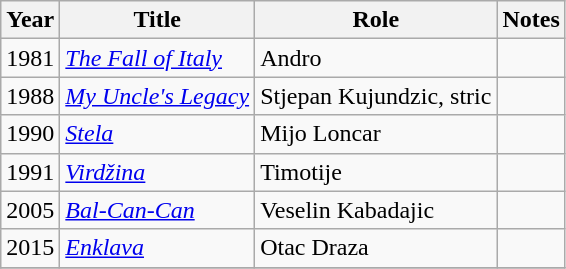<table class="wikitable sortable">
<tr>
<th>Year</th>
<th>Title</th>
<th>Role</th>
<th class="unsortable">Notes</th>
</tr>
<tr>
<td>1981</td>
<td><em><a href='#'>The Fall of Italy</a></em></td>
<td>Andro</td>
<td></td>
</tr>
<tr>
<td>1988</td>
<td><em><a href='#'>My Uncle's Legacy</a></em></td>
<td>Stjepan Kujundzic, stric</td>
<td></td>
</tr>
<tr>
<td>1990</td>
<td><em><a href='#'>Stela</a></em></td>
<td>Mijo Loncar</td>
<td></td>
</tr>
<tr>
<td>1991</td>
<td><em><a href='#'>Virdžina</a></em></td>
<td>Timotije</td>
<td></td>
</tr>
<tr>
<td>2005</td>
<td><em><a href='#'>Bal-Can-Can</a></em></td>
<td>Veselin Kabadajic</td>
<td></td>
</tr>
<tr>
<td>2015</td>
<td><em><a href='#'>Enklava</a></em></td>
<td>Otac Draza</td>
<td></td>
</tr>
<tr>
</tr>
</table>
